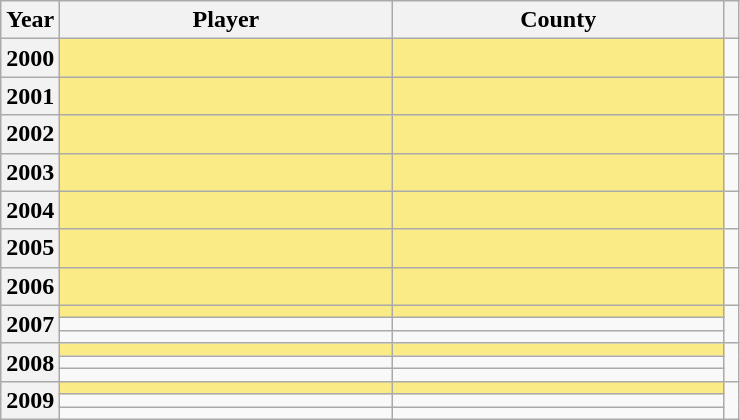<table class="wikitable sortable">
<tr>
<th scope="col" style="width:8%;">Year</th>
<th scope="col" style="width:45%;">Player</th>
<th scope="col" style="width:45%;">County</th>
<th scope="col" style="width:2%;" class="unsortable"></th>
</tr>
<tr>
<th scope="row" rowspan=1 style="text-align:center">2000</th>
<td style="background:#FAEB86;"><strong> </strong></td>
<td style="background:#FAEB86;"><strong></strong></td>
<td rowspan=1></td>
</tr>
<tr>
<th scope="row" rowspan=1 style="text-align:center">2001</th>
<td style="background:#FAEB86;"><strong> </strong></td>
<td style="background:#FAEB86;"><strong></strong></td>
<td rowspan=1></td>
</tr>
<tr>
<th scope="row" rowspan=1 style="text-align:center">2002</th>
<td style="background:#FAEB86;"><strong> </strong></td>
<td style="background:#FAEB86;"><strong></strong></td>
<td rowspan=1></td>
</tr>
<tr>
<th scope="row" rowspan=1 style="text-align:center">2003</th>
<td style="background:#FAEB86;"><strong> </strong></td>
<td style="background:#FAEB86;"><strong></strong></td>
<td rowspan=1></td>
</tr>
<tr>
<th scope="row" rowspan=1 style="text-align:center">2004</th>
<td style="background:#FAEB86;"><strong> </strong></td>
<td style="background:#FAEB86;"><strong></strong></td>
<td rowspan=1></td>
</tr>
<tr>
<th scope="row" rowspan=1 style="text-align:center">2005</th>
<td style="background:#FAEB86;"><strong> </strong></td>
<td style="background:#FAEB86;"><strong></strong></td>
<td rowspan=1></td>
</tr>
<tr>
<th scope="row" rowspan=1 style="text-align:center">2006</th>
<td style="background:#FAEB86;"><strong> </strong></td>
<td style="background:#FAEB86;"><strong></strong></td>
<td rowspan=1></td>
</tr>
<tr>
<th scope="row" rowspan=3 style="text-align:center">2007</th>
<td style="background:#FAEB86;"><strong> </strong></td>
<td style="background:#FAEB86;"><strong></strong></td>
<td rowspan=3></td>
</tr>
<tr>
<td></td>
<td></td>
</tr>
<tr>
<td></td>
<td></td>
</tr>
<tr>
<th scope="row" rowspan=3 style="text-align:center">2008</th>
<td style="background:#FAEB86;"><strong> </strong></td>
<td style="background:#FAEB86;"><strong></strong></td>
<td rowspan=3></td>
</tr>
<tr>
<td></td>
<td></td>
</tr>
<tr>
<td></td>
<td></td>
</tr>
<tr>
<th scope="row" rowspan=3 style="text-align:center">2009</th>
<td style="background:#FAEB86;"><strong> </strong></td>
<td style="background:#FAEB86;"><strong></strong></td>
<td rowspan=3></td>
</tr>
<tr>
<td></td>
<td></td>
</tr>
<tr>
<td></td>
<td></td>
</tr>
</table>
